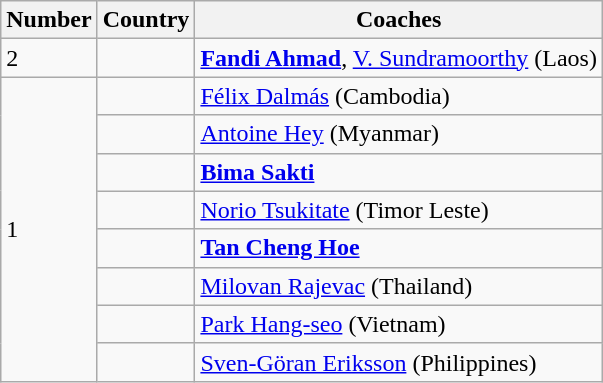<table class="wikitable">
<tr>
<th>Number</th>
<th>Country</th>
<th>Coaches</th>
</tr>
<tr>
<td>2</td>
<td></td>
<td><strong><a href='#'>Fandi Ahmad</a></strong>, <a href='#'>V. Sundramoorthy</a> (Laos)</td>
</tr>
<tr>
<td rowspan="8">1</td>
<td></td>
<td><a href='#'>Félix Dalmás</a> (Cambodia)</td>
</tr>
<tr>
<td></td>
<td><a href='#'>Antoine Hey</a> (Myanmar)</td>
</tr>
<tr>
<td></td>
<td><strong><a href='#'>Bima Sakti</a></strong></td>
</tr>
<tr>
<td></td>
<td><a href='#'>Norio Tsukitate</a> (Timor Leste)</td>
</tr>
<tr>
<td></td>
<td><strong><a href='#'>Tan Cheng Hoe</a></strong></td>
</tr>
<tr>
<td></td>
<td><a href='#'>Milovan Rajevac</a> (Thailand)</td>
</tr>
<tr>
<td></td>
<td><a href='#'>Park Hang-seo</a> (Vietnam)</td>
</tr>
<tr>
<td></td>
<td><a href='#'>Sven-Göran Eriksson</a> (Philippines)</td>
</tr>
</table>
